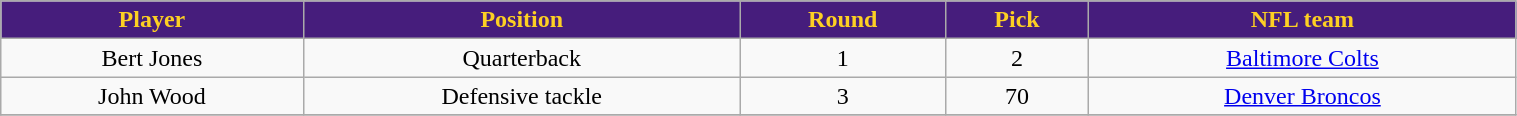<table class="wikitable" width="80%">
<tr align="center"  style="background:#461d7c;color:#FDD023;">
<td><strong>Player</strong></td>
<td><strong>Position</strong></td>
<td><strong>Round</strong></td>
<td><strong>Pick</strong></td>
<td><strong>NFL team</strong></td>
</tr>
<tr align="center" bgcolor="">
<td>Bert Jones</td>
<td>Quarterback</td>
<td>1</td>
<td>2</td>
<td><a href='#'>Baltimore Colts</a></td>
</tr>
<tr align="center" bgcolor="">
<td>John Wood</td>
<td>Defensive tackle</td>
<td>3</td>
<td>70</td>
<td><a href='#'>Denver Broncos</a></td>
</tr>
<tr align="center" bgcolor="">
</tr>
</table>
